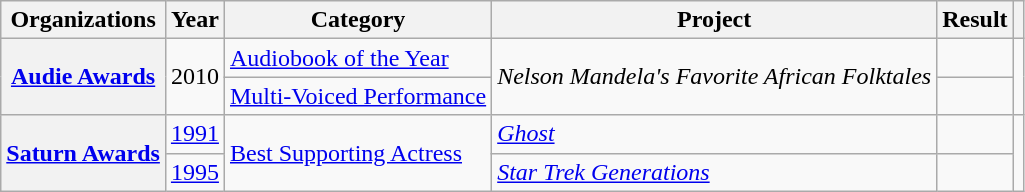<table class= "wikitable plainrowheaders sortable">
<tr>
<th>Organizations</th>
<th scope="col">Year</th>
<th scope="col">Category</th>
<th scope="col">Project</th>
<th scope="col">Result</th>
<th scope="col" class="unsortable"></th>
</tr>
<tr>
<th scope="row" rowspan="2"><a href='#'>Audie Awards</a></th>
<td style="text-align:center;"rowspan=2>2010</td>
<td><a href='#'>Audiobook of the Year</a></td>
<td rowspan=2><em>Nelson Mandela's Favorite African Folktales</em></td>
<td></td>
<td rowspan=2></td>
</tr>
<tr>
<td><a href='#'>Multi-Voiced Performance</a></td>
<td></td>
</tr>
<tr>
<th scope="row" rowspan="2"><a href='#'>Saturn Awards</a></th>
<td style="text-align:center;"><a href='#'>1991</a></td>
<td rowspan="2"><a href='#'>Best Supporting Actress</a></td>
<td><em><a href='#'>Ghost</a></em></td>
<td></td>
<td rowspan="2"></td>
</tr>
<tr>
<td style="text-align:center;"><a href='#'>1995</a></td>
<td><em><a href='#'>Star Trek Generations</a></em></td>
<td></td>
</tr>
</table>
